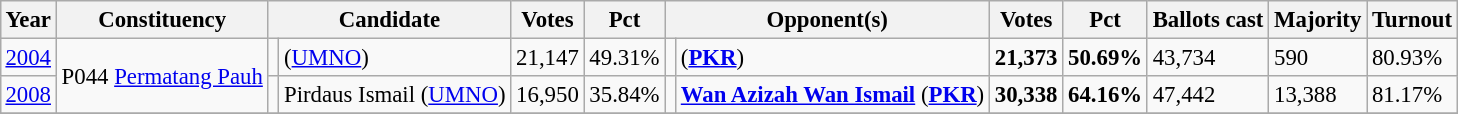<table class="wikitable" style="margin:0.5em ; font-size:95%">
<tr>
<th>Year</th>
<th>Constituency</th>
<th colspan=2>Candidate</th>
<th>Votes</th>
<th>Pct</th>
<th colspan=2>Opponent(s)</th>
<th>Votes</th>
<th>Pct</th>
<th>Ballots cast</th>
<th>Majority</th>
<th>Turnout</th>
</tr>
<tr>
<td><a href='#'>2004</a></td>
<td rowspan=2>P044 <a href='#'>Permatang Pauh</a></td>
<td></td>
<td> (<a href='#'>UMNO</a>)</td>
<td align="right">21,147</td>
<td>49.31%</td>
<td></td>
<td> (<a href='#'><strong>PKR</strong></a>)</td>
<td align="right"><strong>21,373</strong></td>
<td><strong>50.69%</strong></td>
<td>43,734</td>
<td>590</td>
<td>80.93%</td>
</tr>
<tr>
<td><a href='#'>2008</a></td>
<td></td>
<td>Pirdaus Ismail (<a href='#'>UMNO</a>)</td>
<td align="right">16,950</td>
<td>35.84%</td>
<td></td>
<td><strong><a href='#'>Wan Azizah Wan Ismail</a></strong> (<a href='#'><strong>PKR</strong></a>)</td>
<td align="right"><strong>30,338</strong></td>
<td><strong>64.16%</strong></td>
<td>47,442</td>
<td>13,388</td>
<td>81.17%</td>
</tr>
<tr>
</tr>
</table>
